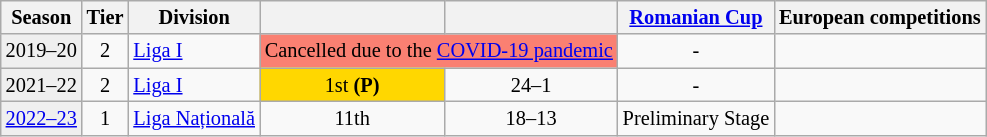<table class="wikitable" style="font-size:85%; text-align:center">
<tr>
<th>Season</th>
<th>Tier</th>
<th>Division</th>
<th></th>
<th></th>
<th><a href='#'>Romanian Cup</a></th>
<th colspan=2>European competitions</th>
</tr>
<tr>
<td bgcolor=#efefef>2019–20</td>
<td>2</td>
<td align=left><a href='#'>Liga I</a></td>
<td colspan=2 bgcolor= #FA8072>Cancelled due to the <a href='#'>COVID-19 pandemic</a></td>
<td align=center>-</td>
<td colspan=2 align=left></td>
</tr>
<tr>
<td bgcolor=#efefef>2021–22</td>
<td>2</td>
<td align=left><a href='#'>Liga I</a></td>
<td bgcolor=gold>1st <strong>(P)</strong></td>
<td>24–1</td>
<td align=center>-</td>
<td colspan=2 align=left></td>
</tr>
<tr>
<td bgcolor=#efefef><a href='#'>2022–23</a></td>
<td>1</td>
<td align=left><a href='#'>Liga Națională</a></td>
<td>11th</td>
<td>18–13</td>
<td align=left>Preliminary Stage</td>
<td colspan=2 align=left></td>
</tr>
</table>
